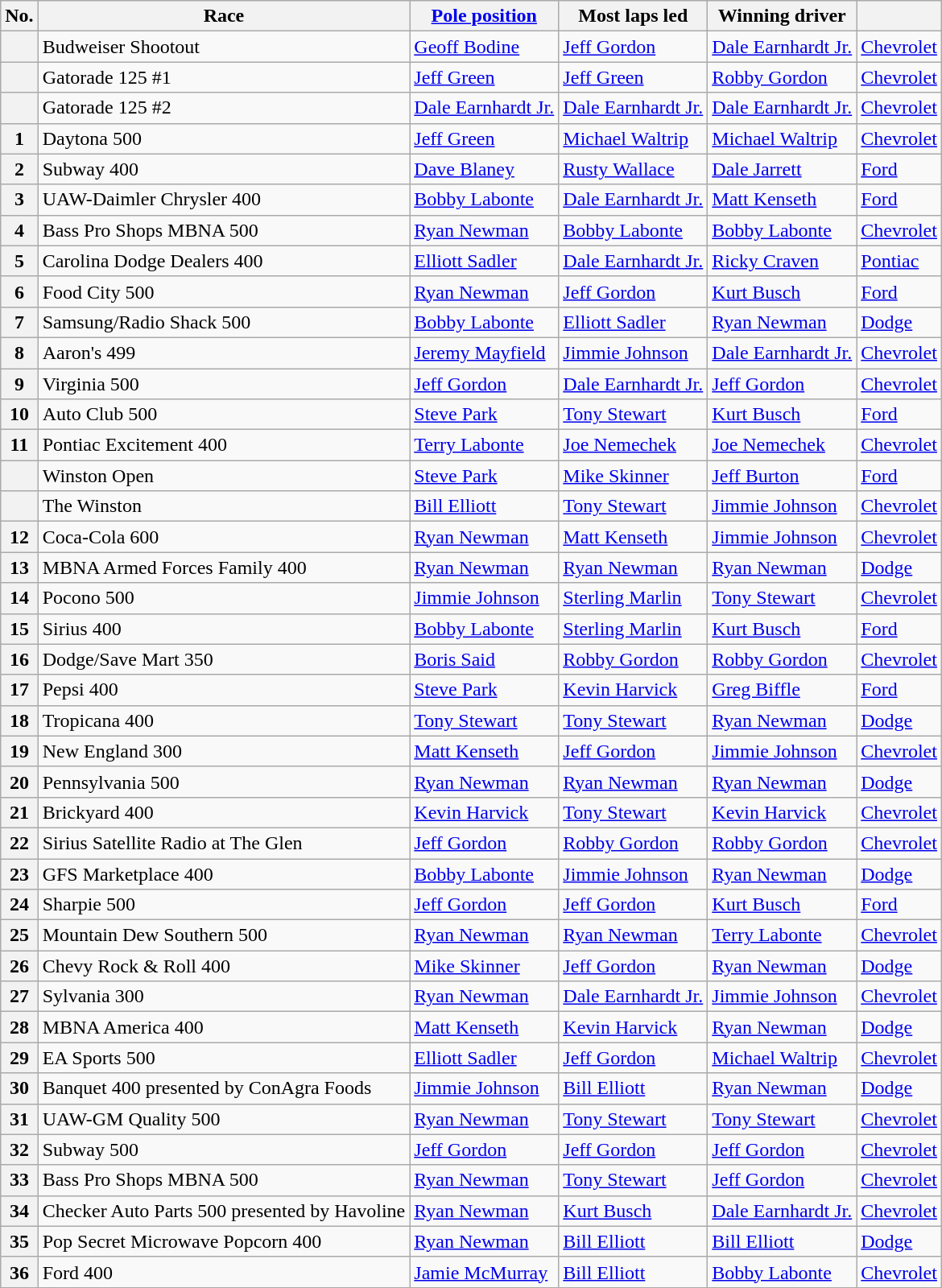<table class="wikitable">
<tr>
<th>No.</th>
<th>Race</th>
<th><a href='#'>Pole position</a></th>
<th>Most laps led</th>
<th>Winning driver</th>
<th></th>
</tr>
<tr>
<th></th>
<td>Budweiser Shootout</td>
<td><a href='#'>Geoff Bodine</a></td>
<td><a href='#'>Jeff Gordon</a></td>
<td><a href='#'>Dale Earnhardt Jr.</a></td>
<td><a href='#'>Chevrolet</a></td>
</tr>
<tr>
<th></th>
<td>Gatorade 125 #1</td>
<td><a href='#'>Jeff Green</a></td>
<td><a href='#'>Jeff Green</a></td>
<td><a href='#'>Robby Gordon</a></td>
<td><a href='#'>Chevrolet</a></td>
</tr>
<tr>
<th></th>
<td>Gatorade 125 #2</td>
<td><a href='#'>Dale Earnhardt Jr.</a></td>
<td><a href='#'>Dale Earnhardt Jr.</a></td>
<td><a href='#'>Dale Earnhardt Jr.</a></td>
<td><a href='#'>Chevrolet</a></td>
</tr>
<tr>
<th>1</th>
<td>Daytona 500</td>
<td><a href='#'>Jeff Green</a></td>
<td><a href='#'>Michael Waltrip</a></td>
<td><a href='#'>Michael Waltrip</a></td>
<td><a href='#'>Chevrolet</a></td>
</tr>
<tr>
<th>2</th>
<td>Subway 400</td>
<td><a href='#'>Dave Blaney</a></td>
<td><a href='#'>Rusty Wallace</a></td>
<td><a href='#'>Dale Jarrett</a></td>
<td><a href='#'>Ford</a></td>
</tr>
<tr>
<th>3</th>
<td>UAW-Daimler Chrysler 400</td>
<td><a href='#'>Bobby Labonte</a></td>
<td><a href='#'>Dale Earnhardt Jr.</a></td>
<td><a href='#'>Matt Kenseth</a></td>
<td><a href='#'>Ford</a></td>
</tr>
<tr>
<th>4</th>
<td>Bass Pro Shops MBNA 500</td>
<td><a href='#'>Ryan Newman</a></td>
<td><a href='#'>Bobby Labonte</a></td>
<td><a href='#'>Bobby Labonte</a></td>
<td><a href='#'>Chevrolet</a></td>
</tr>
<tr>
<th>5</th>
<td>Carolina Dodge Dealers 400</td>
<td><a href='#'>Elliott Sadler</a></td>
<td><a href='#'>Dale Earnhardt Jr.</a></td>
<td><a href='#'>Ricky Craven</a></td>
<td><a href='#'>Pontiac</a></td>
</tr>
<tr>
<th>6</th>
<td>Food City 500</td>
<td><a href='#'>Ryan Newman</a></td>
<td><a href='#'>Jeff Gordon</a></td>
<td><a href='#'>Kurt Busch</a></td>
<td><a href='#'>Ford</a></td>
</tr>
<tr>
<th>7</th>
<td>Samsung/Radio Shack 500</td>
<td><a href='#'>Bobby Labonte</a></td>
<td><a href='#'>Elliott Sadler</a></td>
<td><a href='#'>Ryan Newman</a></td>
<td><a href='#'>Dodge</a></td>
</tr>
<tr>
<th>8</th>
<td>Aaron's 499</td>
<td><a href='#'>Jeremy Mayfield</a></td>
<td><a href='#'>Jimmie Johnson</a></td>
<td><a href='#'>Dale Earnhardt Jr.</a></td>
<td><a href='#'>Chevrolet</a></td>
</tr>
<tr>
<th>9</th>
<td>Virginia 500</td>
<td><a href='#'>Jeff Gordon</a></td>
<td><a href='#'>Dale Earnhardt Jr.</a></td>
<td><a href='#'>Jeff Gordon</a></td>
<td><a href='#'>Chevrolet</a></td>
</tr>
<tr>
<th>10</th>
<td>Auto Club 500</td>
<td><a href='#'>Steve Park</a></td>
<td><a href='#'>Tony Stewart</a></td>
<td><a href='#'>Kurt Busch</a></td>
<td><a href='#'>Ford</a></td>
</tr>
<tr>
<th>11</th>
<td>Pontiac Excitement 400</td>
<td><a href='#'>Terry Labonte</a></td>
<td><a href='#'>Joe Nemechek</a></td>
<td><a href='#'>Joe Nemechek</a></td>
<td><a href='#'>Chevrolet</a></td>
</tr>
<tr>
<th></th>
<td>Winston Open</td>
<td><a href='#'>Steve Park</a></td>
<td><a href='#'>Mike Skinner</a></td>
<td><a href='#'>Jeff Burton</a></td>
<td><a href='#'>Ford</a></td>
</tr>
<tr>
<th></th>
<td>The Winston</td>
<td><a href='#'>Bill Elliott</a></td>
<td><a href='#'>Tony Stewart</a></td>
<td><a href='#'>Jimmie Johnson</a></td>
<td><a href='#'>Chevrolet</a></td>
</tr>
<tr>
<th>12</th>
<td>Coca-Cola 600</td>
<td><a href='#'>Ryan Newman</a></td>
<td><a href='#'>Matt Kenseth</a></td>
<td><a href='#'>Jimmie Johnson</a></td>
<td><a href='#'>Chevrolet</a></td>
</tr>
<tr>
<th>13</th>
<td>MBNA Armed Forces Family 400</td>
<td><a href='#'>Ryan Newman</a></td>
<td><a href='#'>Ryan Newman</a></td>
<td><a href='#'>Ryan Newman</a></td>
<td><a href='#'>Dodge</a></td>
</tr>
<tr>
<th>14</th>
<td>Pocono 500</td>
<td><a href='#'>Jimmie Johnson</a></td>
<td><a href='#'>Sterling Marlin</a></td>
<td><a href='#'>Tony Stewart</a></td>
<td><a href='#'>Chevrolet</a></td>
</tr>
<tr>
<th>15</th>
<td>Sirius 400</td>
<td><a href='#'>Bobby Labonte</a></td>
<td><a href='#'>Sterling Marlin</a></td>
<td><a href='#'>Kurt Busch</a></td>
<td><a href='#'>Ford</a></td>
</tr>
<tr>
<th>16</th>
<td>Dodge/Save Mart 350</td>
<td><a href='#'>Boris Said</a></td>
<td><a href='#'>Robby Gordon</a></td>
<td><a href='#'>Robby Gordon</a></td>
<td><a href='#'>Chevrolet</a></td>
</tr>
<tr>
<th>17</th>
<td>Pepsi 400</td>
<td><a href='#'>Steve Park</a></td>
<td><a href='#'>Kevin Harvick</a></td>
<td><a href='#'>Greg Biffle</a></td>
<td><a href='#'>Ford</a></td>
</tr>
<tr>
<th>18</th>
<td>Tropicana 400</td>
<td><a href='#'>Tony Stewart</a></td>
<td><a href='#'>Tony Stewart</a></td>
<td><a href='#'>Ryan Newman</a></td>
<td><a href='#'>Dodge</a></td>
</tr>
<tr>
<th>19</th>
<td>New England 300</td>
<td><a href='#'>Matt Kenseth</a></td>
<td><a href='#'>Jeff Gordon</a></td>
<td><a href='#'>Jimmie Johnson</a></td>
<td><a href='#'>Chevrolet</a></td>
</tr>
<tr>
<th>20</th>
<td>Pennsylvania 500</td>
<td><a href='#'>Ryan Newman</a></td>
<td><a href='#'>Ryan Newman</a></td>
<td><a href='#'>Ryan Newman</a></td>
<td><a href='#'>Dodge</a></td>
</tr>
<tr>
<th>21</th>
<td>Brickyard 400</td>
<td><a href='#'>Kevin Harvick</a></td>
<td><a href='#'>Tony Stewart</a></td>
<td><a href='#'>Kevin Harvick</a></td>
<td><a href='#'>Chevrolet</a></td>
</tr>
<tr>
<th>22</th>
<td>Sirius Satellite Radio at The Glen</td>
<td><a href='#'>Jeff Gordon</a></td>
<td><a href='#'>Robby Gordon</a></td>
<td><a href='#'>Robby Gordon</a></td>
<td><a href='#'>Chevrolet</a></td>
</tr>
<tr>
<th>23</th>
<td>GFS Marketplace 400</td>
<td><a href='#'>Bobby Labonte</a></td>
<td><a href='#'>Jimmie Johnson</a></td>
<td><a href='#'>Ryan Newman</a></td>
<td><a href='#'>Dodge</a></td>
</tr>
<tr>
<th>24</th>
<td>Sharpie 500</td>
<td><a href='#'>Jeff Gordon</a></td>
<td><a href='#'>Jeff Gordon</a></td>
<td><a href='#'>Kurt Busch</a></td>
<td><a href='#'>Ford</a></td>
</tr>
<tr>
<th>25</th>
<td>Mountain Dew Southern 500</td>
<td><a href='#'>Ryan Newman</a></td>
<td><a href='#'>Ryan Newman</a></td>
<td><a href='#'>Terry Labonte</a></td>
<td><a href='#'>Chevrolet</a></td>
</tr>
<tr>
<th>26</th>
<td>Chevy Rock & Roll 400</td>
<td><a href='#'>Mike Skinner</a></td>
<td><a href='#'>Jeff Gordon</a></td>
<td><a href='#'>Ryan Newman</a></td>
<td><a href='#'>Dodge</a></td>
</tr>
<tr>
<th>27</th>
<td>Sylvania 300</td>
<td><a href='#'>Ryan Newman</a></td>
<td><a href='#'>Dale Earnhardt Jr.</a></td>
<td><a href='#'>Jimmie Johnson</a></td>
<td><a href='#'>Chevrolet</a></td>
</tr>
<tr>
<th>28</th>
<td>MBNA America 400</td>
<td><a href='#'>Matt Kenseth</a></td>
<td><a href='#'>Kevin Harvick</a></td>
<td><a href='#'>Ryan Newman</a></td>
<td><a href='#'>Dodge</a></td>
</tr>
<tr>
<th>29</th>
<td>EA Sports 500</td>
<td><a href='#'>Elliott Sadler</a></td>
<td><a href='#'>Jeff Gordon</a></td>
<td><a href='#'>Michael Waltrip</a></td>
<td><a href='#'>Chevrolet</a></td>
</tr>
<tr>
<th>30</th>
<td>Banquet 400 presented by ConAgra Foods</td>
<td><a href='#'>Jimmie Johnson</a></td>
<td><a href='#'>Bill Elliott</a></td>
<td><a href='#'>Ryan Newman</a></td>
<td><a href='#'>Dodge</a></td>
</tr>
<tr>
<th>31</th>
<td>UAW-GM Quality 500</td>
<td><a href='#'>Ryan Newman</a></td>
<td><a href='#'>Tony Stewart</a></td>
<td><a href='#'>Tony Stewart</a></td>
<td><a href='#'>Chevrolet</a></td>
</tr>
<tr>
<th>32</th>
<td>Subway 500</td>
<td><a href='#'>Jeff Gordon</a></td>
<td><a href='#'>Jeff Gordon</a></td>
<td><a href='#'>Jeff Gordon</a></td>
<td><a href='#'>Chevrolet</a></td>
</tr>
<tr>
<th>33</th>
<td>Bass Pro Shops MBNA 500</td>
<td><a href='#'>Ryan Newman</a></td>
<td><a href='#'>Tony Stewart</a></td>
<td><a href='#'>Jeff Gordon</a></td>
<td><a href='#'>Chevrolet</a></td>
</tr>
<tr>
<th>34</th>
<td>Checker Auto Parts 500 presented by Havoline</td>
<td><a href='#'>Ryan Newman</a></td>
<td><a href='#'>Kurt Busch</a></td>
<td><a href='#'>Dale Earnhardt Jr.</a></td>
<td><a href='#'>Chevrolet</a></td>
</tr>
<tr>
<th>35</th>
<td>Pop Secret Microwave Popcorn 400</td>
<td><a href='#'>Ryan Newman</a></td>
<td><a href='#'>Bill Elliott</a></td>
<td><a href='#'>Bill Elliott</a></td>
<td><a href='#'>Dodge</a></td>
</tr>
<tr>
<th>36</th>
<td>Ford 400</td>
<td><a href='#'>Jamie McMurray</a></td>
<td><a href='#'>Bill Elliott</a></td>
<td><a href='#'>Bobby Labonte</a></td>
<td><a href='#'>Chevrolet</a></td>
</tr>
</table>
